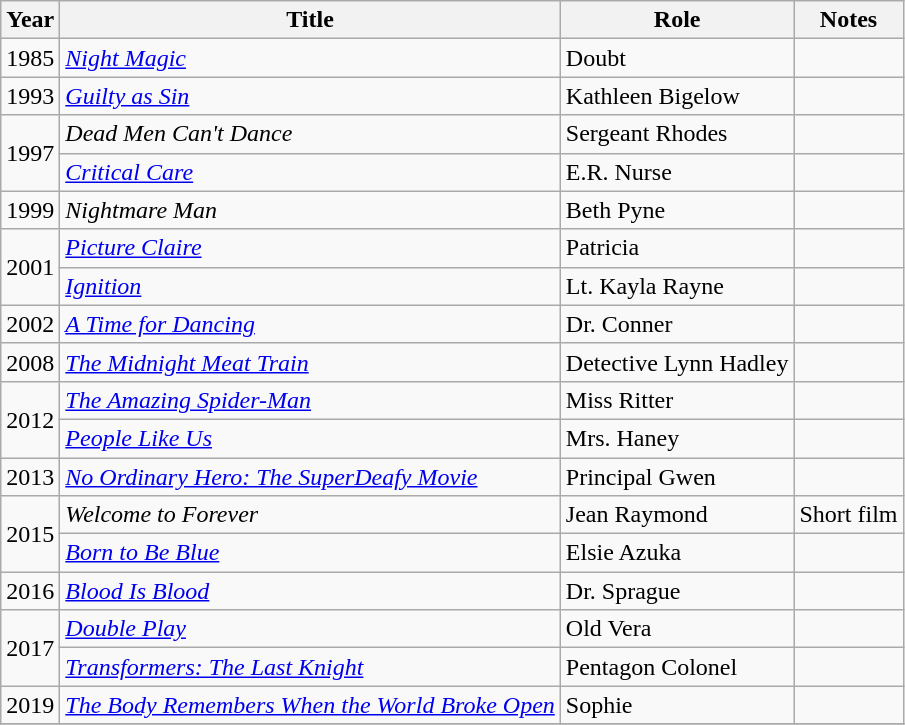<table class="wikitable sortable">
<tr>
<th>Year</th>
<th>Title</th>
<th>Role</th>
<th class="unsortable">Notes</th>
</tr>
<tr>
<td>1985</td>
<td><em><a href='#'>Night Magic</a></em></td>
<td>Doubt</td>
<td></td>
</tr>
<tr>
<td>1993</td>
<td><em><a href='#'>Guilty as Sin</a></em></td>
<td>Kathleen Bigelow</td>
<td></td>
</tr>
<tr>
<td rowspan="2">1997</td>
<td><em>Dead Men Can't Dance</em></td>
<td>Sergeant Rhodes</td>
<td></td>
</tr>
<tr>
<td><em><a href='#'>Critical Care</a></em></td>
<td>E.R. Nurse</td>
<td></td>
</tr>
<tr>
<td>1999</td>
<td><em>Nightmare Man</em></td>
<td>Beth Pyne</td>
<td></td>
</tr>
<tr>
<td rowspan="2">2001</td>
<td><em><a href='#'>Picture Claire</a></em></td>
<td>Patricia</td>
<td></td>
</tr>
<tr>
<td><em><a href='#'>Ignition</a></em></td>
<td>Lt. Kayla Rayne</td>
<td></td>
</tr>
<tr>
<td>2002</td>
<td data-sort-value="Time for Dancing, A"><em><a href='#'>A Time for Dancing</a></em></td>
<td>Dr. Conner</td>
<td></td>
</tr>
<tr>
<td>2008</td>
<td data-sort-value="Midnight Meat Train, The"><em><a href='#'>The Midnight Meat Train</a></em></td>
<td>Detective Lynn Hadley</td>
<td></td>
</tr>
<tr>
<td rowspan="2">2012</td>
<td data-sort-value="Amazing Spider-Man, The"><em><a href='#'>The Amazing Spider-Man</a></em></td>
<td>Miss Ritter</td>
<td></td>
</tr>
<tr>
<td><em><a href='#'>People Like Us</a></em></td>
<td>Mrs. Haney</td>
<td></td>
</tr>
<tr>
<td>2013</td>
<td><em><a href='#'>No Ordinary Hero: The SuperDeafy Movie</a></em></td>
<td>Principal Gwen</td>
<td></td>
</tr>
<tr>
<td rowspan="2">2015</td>
<td><em>Welcome to Forever</em></td>
<td>Jean Raymond</td>
<td>Short film</td>
</tr>
<tr>
<td><em><a href='#'>Born to Be Blue</a></em></td>
<td>Elsie Azuka</td>
<td></td>
</tr>
<tr>
<td>2016</td>
<td><em><a href='#'>Blood Is Blood</a></em></td>
<td>Dr. Sprague</td>
<td></td>
</tr>
<tr>
<td rowspan="2">2017</td>
<td><em><a href='#'>Double Play</a></em></td>
<td>Old Vera</td>
<td></td>
</tr>
<tr>
<td><em><a href='#'>Transformers: The Last Knight</a></em></td>
<td>Pentagon Colonel</td>
<td></td>
</tr>
<tr>
<td>2019</td>
<td data-sort-value="Body Remembers When the World Broke Open, The"><em><a href='#'>The Body Remembers When the World Broke Open</a></em></td>
<td>Sophie</td>
<td></td>
</tr>
<tr>
</tr>
</table>
